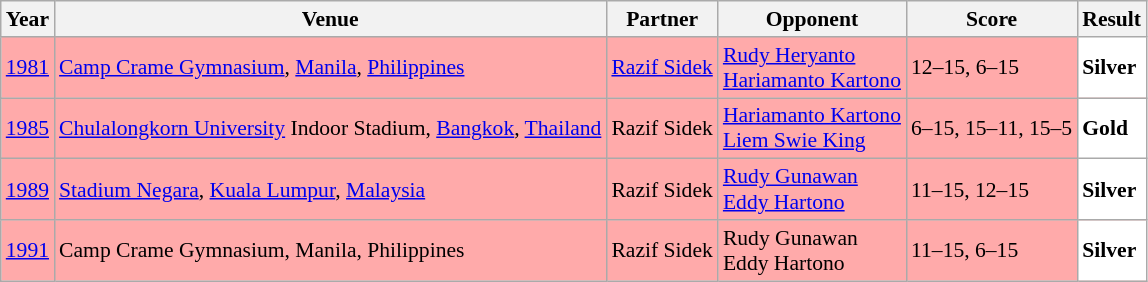<table class="sortable wikitable" style="font-size: 90%;">
<tr>
<th>Year</th>
<th>Venue</th>
<th>Partner</th>
<th>Opponent</th>
<th>Score</th>
<th>Result</th>
</tr>
<tr style="background:#FFAAAA">
<td align="center"><a href='#'>1981</a></td>
<td align="left"><a href='#'>Camp Crame Gymnasium</a>, <a href='#'>Manila</a>, <a href='#'>Philippines</a></td>
<td align="left"> <a href='#'>Razif Sidek</a></td>
<td align="left"> <a href='#'>Rudy Heryanto</a> <br>  <a href='#'>Hariamanto Kartono</a></td>
<td align="left">12–15, 6–15</td>
<td style="text-align:left; background:white"> <strong>Silver</strong></td>
</tr>
<tr style="background:#FFAAAA">
<td align="center"><a href='#'>1985</a></td>
<td align="left"><a href='#'>Chulalongkorn University</a> Indoor Stadium, <a href='#'>Bangkok</a>, <a href='#'>Thailand</a></td>
<td align="left"> Razif Sidek</td>
<td align="left"> <a href='#'>Hariamanto Kartono</a> <br>  <a href='#'>Liem Swie King</a></td>
<td align="left">6–15, 15–11, 15–5</td>
<td style="text-align:left; background:white"> <strong>Gold</strong></td>
</tr>
<tr style="background:#FFAAAA">
<td align="center"><a href='#'>1989</a></td>
<td align="left"><a href='#'>Stadium Negara</a>, <a href='#'>Kuala Lumpur</a>, <a href='#'>Malaysia</a></td>
<td align="left"> Razif Sidek</td>
<td align="left"> <a href='#'>Rudy Gunawan</a> <br>  <a href='#'>Eddy Hartono</a></td>
<td align="left">11–15, 12–15</td>
<td style="text-align:left; background:white"> <strong>Silver</strong></td>
</tr>
<tr style="background:#FFAAAA">
<td align="center"><a href='#'>1991</a></td>
<td align="left">Camp Crame Gymnasium, Manila, Philippines</td>
<td align="left"> Razif Sidek</td>
<td align="left"> Rudy Gunawan <br>  Eddy Hartono</td>
<td align="left">11–15, 6–15</td>
<td style="text-align:left; background:white"> <strong>Silver</strong></td>
</tr>
</table>
